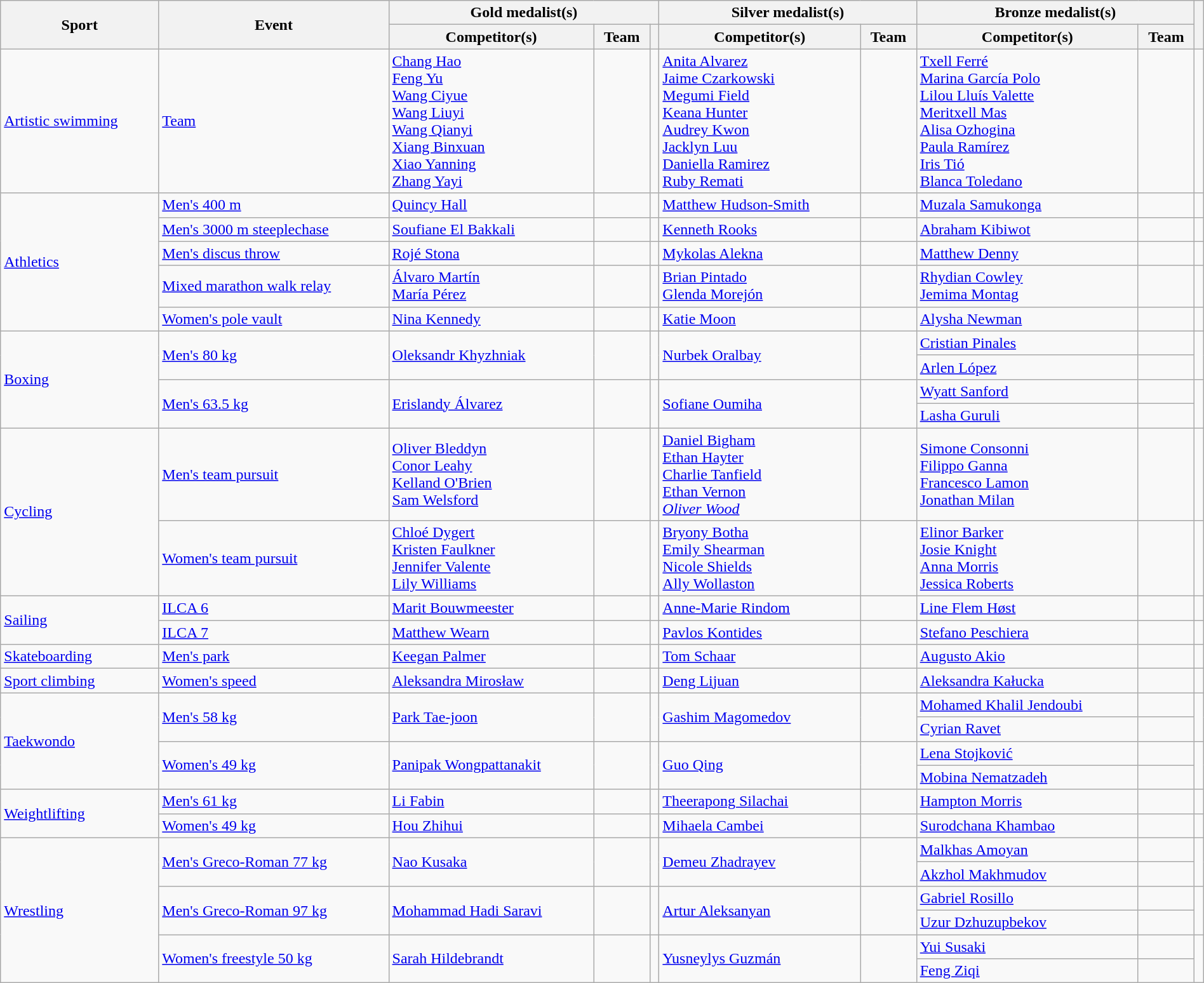<table class="wikitable" style="width:100%;">
<tr>
<th rowspan="2">Sport</th>
<th rowspan="2">Event</th>
<th colspan="3">Gold medalist(s)</th>
<th colspan="2">Silver medalist(s)</th>
<th colspan="2">Bronze medalist(s)</th>
<th rowspan="2"></th>
</tr>
<tr>
<th>Competitor(s)</th>
<th>Team</th>
<th></th>
<th>Competitor(s)</th>
<th>Team</th>
<th>Competitor(s)</th>
<th>Team</th>
</tr>
<tr>
<td><a href='#'>Artistic swimming</a></td>
<td><a href='#'>Team</a></td>
<td><a href='#'>Chang Hao</a><br><a href='#'>Feng Yu</a><br><a href='#'>Wang Ciyue</a><br><a href='#'>Wang Liuyi</a><br><a href='#'>Wang Qianyi</a><br><a href='#'>Xiang Binxuan</a><br><a href='#'>Xiao Yanning</a><br><a href='#'>Zhang Yayi</a></td>
<td></td>
<td></td>
<td><a href='#'>Anita Alvarez</a><br><a href='#'>Jaime Czarkowski</a><br><a href='#'>Megumi Field</a><br><a href='#'>Keana Hunter</a><br><a href='#'>Audrey Kwon</a><br><a href='#'>Jacklyn Luu</a><br><a href='#'>Daniella Ramirez</a><br><a href='#'>Ruby Remati</a></td>
<td></td>
<td><a href='#'>Txell Ferré</a><br><a href='#'>Marina García Polo</a><br><a href='#'>Lilou Lluís Valette</a><br><a href='#'>Meritxell Mas</a><br><a href='#'>Alisa Ozhogina</a><br><a href='#'>Paula Ramírez</a><br><a href='#'>Iris Tió</a><br><a href='#'>Blanca Toledano</a></td>
<td></td>
<td></td>
</tr>
<tr>
<td rowspan="5"><a href='#'>Athletics</a></td>
<td><a href='#'>Men's 400 m</a></td>
<td><a href='#'>Quincy Hall</a></td>
<td></td>
<td></td>
<td><a href='#'>Matthew Hudson-Smith</a></td>
<td></td>
<td><a href='#'>Muzala Samukonga</a></td>
<td></td>
<td></td>
</tr>
<tr>
<td><a href='#'>Men's 3000 m steeplechase</a></td>
<td><a href='#'>Soufiane El Bakkali</a></td>
<td></td>
<td></td>
<td><a href='#'>Kenneth Rooks</a></td>
<td></td>
<td><a href='#'>Abraham Kibiwot</a></td>
<td></td>
<td></td>
</tr>
<tr>
<td><a href='#'>Men's discus throw</a></td>
<td><a href='#'>Rojé Stona</a></td>
<td></td>
<td></td>
<td><a href='#'>Mykolas Alekna</a></td>
<td></td>
<td><a href='#'>Matthew Denny</a></td>
<td></td>
<td></td>
</tr>
<tr>
<td><a href='#'>Mixed marathon walk relay</a></td>
<td><a href='#'>Álvaro Martín</a> <br> <a href='#'>María Pérez</a></td>
<td></td>
<td></td>
<td><a href='#'>Brian Pintado</a> <br> <a href='#'>Glenda Morejón</a></td>
<td></td>
<td><a href='#'>Rhydian Cowley</a> <br> <a href='#'>Jemima Montag</a></td>
<td></td>
<td></td>
</tr>
<tr>
<td><a href='#'>Women's pole vault</a></td>
<td><a href='#'>Nina Kennedy</a></td>
<td></td>
<td></td>
<td><a href='#'>Katie Moon</a></td>
<td></td>
<td><a href='#'>Alysha Newman</a></td>
<td></td>
<td></td>
</tr>
<tr>
<td rowspan="4"><a href='#'>Boxing</a></td>
<td rowspan="2"><a href='#'>Men's 80 kg</a></td>
<td rowspan="2"><a href='#'>Oleksandr Khyzhniak</a></td>
<td rowspan="2"></td>
<td rowspan="2"></td>
<td rowspan="2"><a href='#'>Nurbek Oralbay</a></td>
<td rowspan="2"></td>
<td><a href='#'>Cristian Pinales</a></td>
<td></td>
<td rowspan="2"></td>
</tr>
<tr>
<td><a href='#'>Arlen López</a></td>
<td></td>
</tr>
<tr>
<td rowspan="2"><a href='#'>Men's 63.5 kg</a></td>
<td rowspan="2"><a href='#'>Erislandy Álvarez</a></td>
<td rowspan="2"></td>
<td rowspan="2"></td>
<td rowspan="2"><a href='#'>Sofiane Oumiha</a></td>
<td rowspan="2"></td>
<td><a href='#'>Wyatt Sanford</a></td>
<td></td>
<td rowspan="2"></td>
</tr>
<tr>
<td><a href='#'>Lasha Guruli</a></td>
<td></td>
</tr>
<tr>
<td rowspan="2"><a href='#'>Cycling</a></td>
<td><a href='#'>Men's team pursuit</a></td>
<td><a href='#'>Oliver Bleddyn</a><br><a href='#'>Conor Leahy</a><br><a href='#'>Kelland O'Brien</a><br><a href='#'>Sam Welsford</a></td>
<td></td>
<td></td>
<td><a href='#'>Daniel Bigham</a><br><a href='#'>Ethan Hayter</a><br><a href='#'>Charlie Tanfield</a><br><a href='#'>Ethan Vernon</a><br><em><a href='#'>Oliver Wood</a></em></td>
<td></td>
<td><a href='#'>Simone Consonni</a><br><a href='#'>Filippo Ganna</a><br><a href='#'>Francesco Lamon</a><br><a href='#'>Jonathan Milan</a></td>
<td></td>
<td></td>
</tr>
<tr>
<td><a href='#'>Women's team pursuit</a></td>
<td><a href='#'>Chloé Dygert</a><br><a href='#'>Kristen Faulkner</a><br><a href='#'>Jennifer Valente</a><br><a href='#'>Lily Williams</a></td>
<td></td>
<td></td>
<td><a href='#'>Bryony Botha</a><br><a href='#'>Emily Shearman</a><br><a href='#'>Nicole Shields</a><br><a href='#'>Ally Wollaston</a></td>
<td></td>
<td><a href='#'>Elinor Barker</a><br><a href='#'>Josie Knight</a><br><a href='#'>Anna Morris</a><br><a href='#'>Jessica Roberts</a></td>
<td></td>
<td></td>
</tr>
<tr>
<td rowspan="2"><a href='#'>Sailing</a></td>
<td><a href='#'>ILCA 6</a></td>
<td><a href='#'>Marit Bouwmeester</a></td>
<td></td>
<td></td>
<td><a href='#'>Anne-Marie Rindom</a></td>
<td></td>
<td><a href='#'>Line Flem Høst</a></td>
<td></td>
<td></td>
</tr>
<tr>
<td><a href='#'>ILCA 7</a></td>
<td><a href='#'>Matthew Wearn</a></td>
<td></td>
<td></td>
<td><a href='#'>Pavlos Kontides</a></td>
<td></td>
<td><a href='#'>Stefano Peschiera</a></td>
<td></td>
<td></td>
</tr>
<tr>
<td><a href='#'>Skateboarding</a></td>
<td><a href='#'>Men's park</a></td>
<td><a href='#'>Keegan Palmer</a></td>
<td></td>
<td></td>
<td><a href='#'>Tom Schaar</a></td>
<td></td>
<td><a href='#'>Augusto Akio</a></td>
<td></td>
<td></td>
</tr>
<tr>
<td><a href='#'>Sport climbing</a></td>
<td><a href='#'>Women's speed</a></td>
<td><a href='#'>Aleksandra Mirosław</a></td>
<td></td>
<td></td>
<td><a href='#'>Deng Lijuan</a></td>
<td></td>
<td><a href='#'>Aleksandra Kałucka</a></td>
<td></td>
<td></td>
</tr>
<tr>
<td rowspan="4"><a href='#'>Taekwondo</a></td>
<td rowspan="2"><a href='#'>Men's 58 kg</a></td>
<td rowspan="2"><a href='#'>Park Tae-joon</a></td>
<td rowspan="2"></td>
<td rowspan="2"></td>
<td rowspan="2"><a href='#'>Gashim Magomedov</a></td>
<td rowspan="2"></td>
<td><a href='#'>Mohamed Khalil Jendoubi</a></td>
<td></td>
<td rowspan="2"></td>
</tr>
<tr>
<td><a href='#'>Cyrian Ravet</a></td>
<td></td>
</tr>
<tr>
<td rowspan="2"><a href='#'>Women's 49 kg</a></td>
<td rowspan="2"><a href='#'>Panipak Wongpattanakit</a></td>
<td rowspan="2"></td>
<td rowspan="2"></td>
<td rowspan="2"><a href='#'>Guo Qing</a></td>
<td rowspan="2"></td>
<td><a href='#'>Lena Stojković</a></td>
<td></td>
<td rowspan="2"></td>
</tr>
<tr>
<td><a href='#'>Mobina Nematzadeh</a></td>
<td></td>
</tr>
<tr>
<td rowspan="2"><a href='#'>Weightlifting</a></td>
<td><a href='#'>Men's 61 kg</a></td>
<td><a href='#'>Li Fabin</a></td>
<td></td>
<td></td>
<td><a href='#'>Theerapong Silachai</a></td>
<td></td>
<td><a href='#'>Hampton Morris</a></td>
<td></td>
<td></td>
</tr>
<tr>
<td><a href='#'>Women's 49 kg</a></td>
<td><a href='#'>Hou Zhihui</a></td>
<td></td>
<td></td>
<td><a href='#'>Mihaela Cambei</a></td>
<td></td>
<td><a href='#'>Surodchana Khambao</a></td>
<td></td>
<td></td>
</tr>
<tr>
<td rowspan="6"><a href='#'>Wrestling</a></td>
<td rowspan="2"><a href='#'>Men's Greco-Roman 77 kg</a></td>
<td rowspan="2"><a href='#'>Nao Kusaka</a></td>
<td rowspan="2"></td>
<td rowspan="2"></td>
<td rowspan="2"><a href='#'>Demeu Zhadrayev</a></td>
<td rowspan="2"></td>
<td><a href='#'>Malkhas Amoyan</a></td>
<td></td>
<td rowspan="2"></td>
</tr>
<tr>
<td><a href='#'>Akzhol Makhmudov</a></td>
<td></td>
</tr>
<tr>
<td rowspan="2"><a href='#'>Men's Greco-Roman 97 kg</a></td>
<td rowspan="2"><a href='#'>Mohammad Hadi Saravi</a></td>
<td rowspan="2"></td>
<td rowspan="2"></td>
<td rowspan="2"><a href='#'>Artur Aleksanyan</a></td>
<td rowspan="2"></td>
<td><a href='#'>Gabriel Rosillo</a></td>
<td></td>
<td rowspan="2"></td>
</tr>
<tr>
<td><a href='#'>Uzur Dzhuzupbekov</a></td>
<td></td>
</tr>
<tr>
<td rowspan="2"><a href='#'>Women's freestyle 50 kg</a></td>
<td rowspan="2"><a href='#'>Sarah Hildebrandt</a></td>
<td rowspan="2"></td>
<td rowspan="2"></td>
<td rowspan="2"><a href='#'>Yusneylys Guzmán</a></td>
<td rowspan="2"></td>
<td><a href='#'>Yui Susaki</a></td>
<td></td>
<td rowspan="2"></td>
</tr>
<tr>
<td><a href='#'>Feng Ziqi</a></td>
<td></td>
</tr>
</table>
